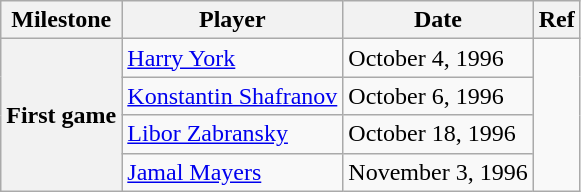<table class="wikitable">
<tr>
<th scope="col">Milestone</th>
<th scope="col">Player</th>
<th scope="col">Date</th>
<th scope="col">Ref</th>
</tr>
<tr>
<th rowspan=4>First game</th>
<td><a href='#'>Harry York</a></td>
<td>October 4, 1996</td>
<td rowspan=4></td>
</tr>
<tr>
<td><a href='#'>Konstantin Shafranov</a></td>
<td>October 6, 1996</td>
</tr>
<tr>
<td><a href='#'>Libor Zabransky</a></td>
<td>October 18, 1996</td>
</tr>
<tr>
<td><a href='#'>Jamal Mayers</a></td>
<td>November 3, 1996</td>
</tr>
</table>
